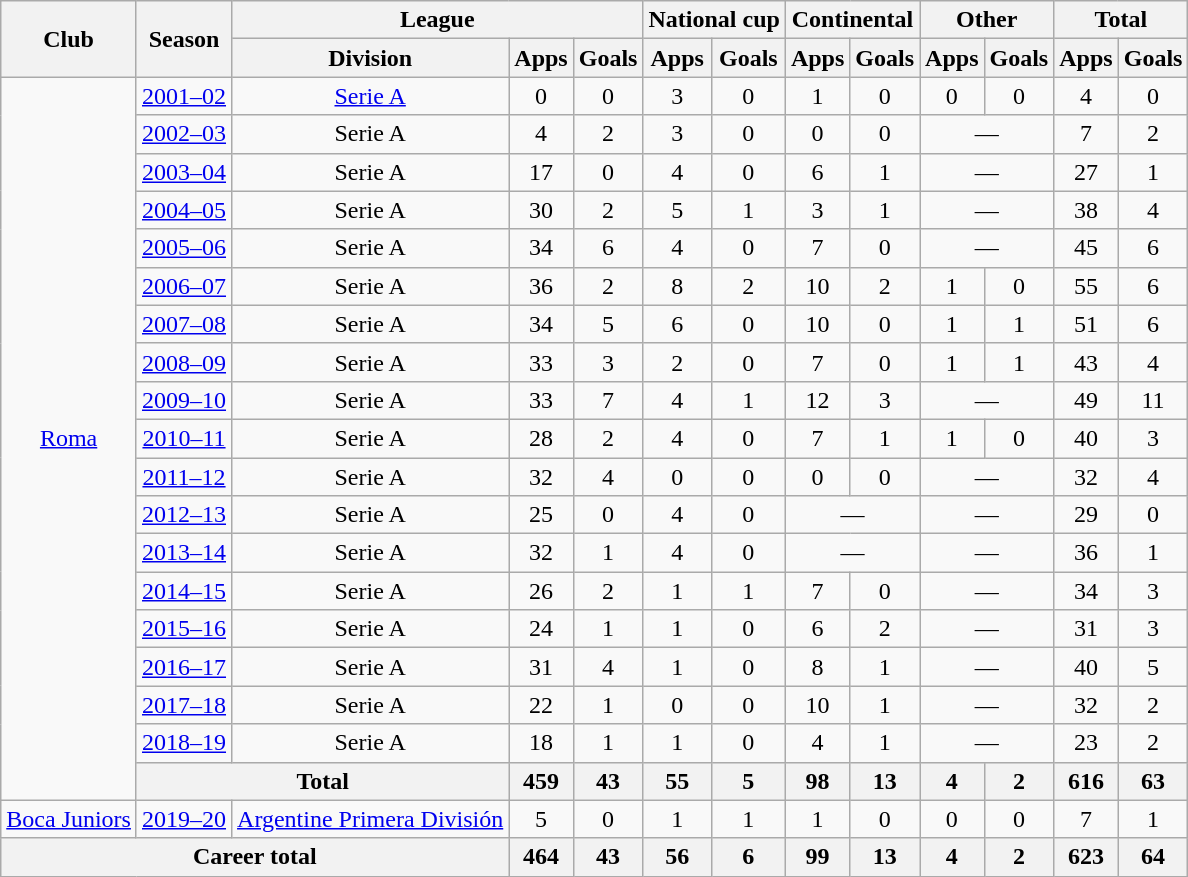<table class="wikitable" style="text-align:center">
<tr>
<th rowspan="2">Club</th>
<th rowspan="2">Season</th>
<th colspan="3">League</th>
<th colspan="2">National cup</th>
<th colspan="2">Continental</th>
<th colspan="2">Other</th>
<th colspan="2">Total</th>
</tr>
<tr>
<th>Division</th>
<th>Apps</th>
<th>Goals</th>
<th>Apps</th>
<th>Goals</th>
<th>Apps</th>
<th>Goals</th>
<th>Apps</th>
<th>Goals</th>
<th>Apps</th>
<th>Goals</th>
</tr>
<tr>
<td rowspan=19 align=center><a href='#'>Roma</a></td>
<td><a href='#'>2001–02</a></td>
<td><a href='#'>Serie A</a></td>
<td>0</td>
<td>0</td>
<td>3</td>
<td>0</td>
<td>1</td>
<td>0</td>
<td>0</td>
<td>0</td>
<td>4</td>
<td>0</td>
</tr>
<tr>
<td><a href='#'>2002–03</a></td>
<td>Serie A</td>
<td>4</td>
<td>2</td>
<td>3</td>
<td>0</td>
<td>0</td>
<td>0</td>
<td colspan="2">—</td>
<td>7</td>
<td>2</td>
</tr>
<tr>
<td><a href='#'>2003–04</a></td>
<td>Serie A</td>
<td>17</td>
<td>0</td>
<td>4</td>
<td>0</td>
<td>6</td>
<td>1</td>
<td colspan="2">—</td>
<td>27</td>
<td>1</td>
</tr>
<tr>
<td><a href='#'>2004–05</a></td>
<td>Serie A</td>
<td>30</td>
<td>2</td>
<td>5</td>
<td>1</td>
<td>3</td>
<td>1</td>
<td colspan="2">—</td>
<td>38</td>
<td>4</td>
</tr>
<tr>
<td><a href='#'>2005–06</a></td>
<td>Serie A</td>
<td>34</td>
<td>6</td>
<td>4</td>
<td>0</td>
<td>7</td>
<td>0</td>
<td colspan="2">—</td>
<td>45</td>
<td>6</td>
</tr>
<tr>
<td><a href='#'>2006–07</a></td>
<td>Serie A</td>
<td>36</td>
<td>2</td>
<td>8</td>
<td>2</td>
<td>10</td>
<td>2</td>
<td>1</td>
<td>0</td>
<td>55</td>
<td>6</td>
</tr>
<tr>
<td><a href='#'>2007–08</a></td>
<td>Serie A</td>
<td>34</td>
<td>5</td>
<td>6</td>
<td>0</td>
<td>10</td>
<td>0</td>
<td>1</td>
<td>1</td>
<td>51</td>
<td>6</td>
</tr>
<tr>
<td><a href='#'>2008–09</a></td>
<td>Serie A</td>
<td>33</td>
<td>3</td>
<td>2</td>
<td>0</td>
<td>7</td>
<td>0</td>
<td>1</td>
<td>1</td>
<td>43</td>
<td>4</td>
</tr>
<tr>
<td><a href='#'>2009–10</a></td>
<td>Serie A</td>
<td>33</td>
<td>7</td>
<td>4</td>
<td>1</td>
<td>12</td>
<td>3</td>
<td colspan="2">—</td>
<td>49</td>
<td>11</td>
</tr>
<tr>
<td><a href='#'>2010–11</a></td>
<td>Serie A</td>
<td>28</td>
<td>2</td>
<td>4</td>
<td>0</td>
<td>7</td>
<td>1</td>
<td>1</td>
<td>0</td>
<td>40</td>
<td>3</td>
</tr>
<tr>
<td><a href='#'>2011–12</a></td>
<td>Serie A</td>
<td>32</td>
<td>4</td>
<td>0</td>
<td>0</td>
<td>0</td>
<td>0</td>
<td colspan="2">—</td>
<td>32</td>
<td>4</td>
</tr>
<tr>
<td><a href='#'>2012–13</a></td>
<td>Serie A</td>
<td>25</td>
<td>0</td>
<td>4</td>
<td>0</td>
<td colspan="2">—</td>
<td colspan="2">—</td>
<td>29</td>
<td>0</td>
</tr>
<tr>
<td><a href='#'>2013–14</a></td>
<td>Serie A</td>
<td>32</td>
<td>1</td>
<td>4</td>
<td>0</td>
<td colspan="2">—</td>
<td colspan="2">—</td>
<td>36</td>
<td>1</td>
</tr>
<tr>
<td><a href='#'>2014–15</a></td>
<td>Serie A</td>
<td>26</td>
<td>2</td>
<td>1</td>
<td>1</td>
<td>7</td>
<td>0</td>
<td colspan="2">—</td>
<td>34</td>
<td>3</td>
</tr>
<tr>
<td><a href='#'>2015–16</a></td>
<td>Serie A</td>
<td>24</td>
<td>1</td>
<td>1</td>
<td>0</td>
<td>6</td>
<td>2</td>
<td colspan="2">—</td>
<td>31</td>
<td>3</td>
</tr>
<tr>
<td><a href='#'>2016–17</a></td>
<td>Serie A</td>
<td>31</td>
<td>4</td>
<td>1</td>
<td>0</td>
<td>8</td>
<td>1</td>
<td colspan="2">—</td>
<td>40</td>
<td>5</td>
</tr>
<tr>
<td><a href='#'>2017–18</a></td>
<td>Serie A</td>
<td>22</td>
<td>1</td>
<td>0</td>
<td>0</td>
<td>10</td>
<td>1</td>
<td colspan="2">—</td>
<td>32</td>
<td>2</td>
</tr>
<tr>
<td><a href='#'>2018–19</a></td>
<td>Serie A</td>
<td>18</td>
<td>1</td>
<td>1</td>
<td>0</td>
<td>4</td>
<td>1</td>
<td colspan="2">—</td>
<td>23</td>
<td>2</td>
</tr>
<tr>
<th colspan=2>Total</th>
<th>459</th>
<th>43</th>
<th>55</th>
<th>5</th>
<th>98</th>
<th>13</th>
<th>4</th>
<th>2</th>
<th>616</th>
<th>63</th>
</tr>
<tr>
<td align=center><a href='#'>Boca Juniors</a></td>
<td><a href='#'>2019–20</a></td>
<td><a href='#'>Argentine Primera División</a></td>
<td>5</td>
<td>0</td>
<td>1</td>
<td>1</td>
<td>1</td>
<td>0</td>
<td>0</td>
<td>0</td>
<td>7</td>
<td>1</td>
</tr>
<tr>
<th colspan=3>Career total</th>
<th>464</th>
<th>43</th>
<th>56</th>
<th>6</th>
<th>99</th>
<th>13</th>
<th>4</th>
<th>2</th>
<th>623</th>
<th>64</th>
</tr>
</table>
